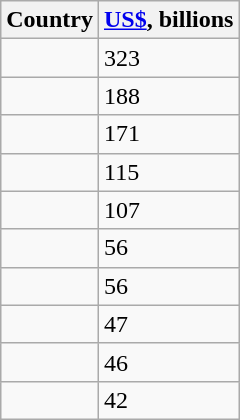<table class="wikitable">
<tr>
<th>Country</th>
<th><a href='#'>US$</a>, billions</th>
</tr>
<tr>
<td></td>
<td>323</td>
</tr>
<tr>
<td></td>
<td>188</td>
</tr>
<tr>
<td></td>
<td>171</td>
</tr>
<tr>
<td></td>
<td>115</td>
</tr>
<tr>
<td></td>
<td>107</td>
</tr>
<tr>
<td></td>
<td>56</td>
</tr>
<tr>
<td></td>
<td>56</td>
</tr>
<tr>
<td></td>
<td>47</td>
</tr>
<tr>
<td></td>
<td>46</td>
</tr>
<tr>
<td></td>
<td>42</td>
</tr>
</table>
